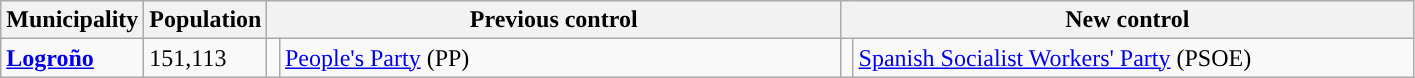<table class="wikitable sortable">
<tr>
<th>Municipality</th>
<th>Population</th>
<th colspan="2" style="width:375px;">Previous control</th>
<th colspan="2" style="width:375px;">New control</th>
</tr>
<tr>
<td><strong><a href='#'>Logroño</a></strong></td>
<td>151,113</td>
<td width="1" style="color:inherit;background:"></td>
<td align="left"><a href='#'>People's Party</a> (PP)</td>
<td width="1" style="color:inherit;background:"></td>
<td align="left"><a href='#'>Spanish Socialist Workers' Party</a> (PSOE)</td>
</tr>
</table>
